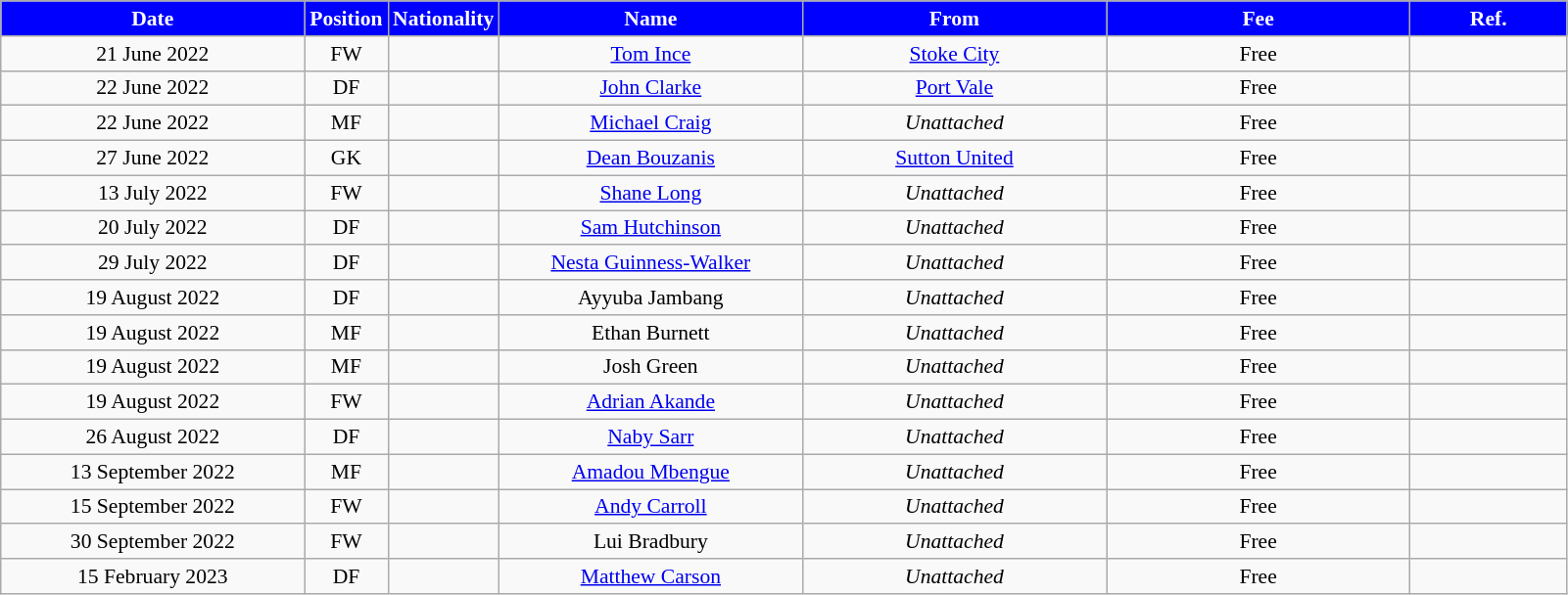<table class="wikitable"  style="text-align:center; font-size:90%; ">
<tr>
<th style="background:#00f; color:white; width:200px;">Date</th>
<th style="background:#00f; color:white; width:50px;">Position</th>
<th style="background:#00f; color:white; width:50px;">Nationality</th>
<th style="background:#00f; color:white; width:200px;">Name</th>
<th style="background:#00f; color:white; width:200px;">From</th>
<th style="background:#00f; color:white; width:200px;">Fee</th>
<th style="background:#00f; color:white; width:100px;">Ref.</th>
</tr>
<tr>
<td>21 June 2022</td>
<td>FW</td>
<td></td>
<td><a href='#'>Tom Ince</a></td>
<td><a href='#'>Stoke City</a></td>
<td>Free</td>
<td></td>
</tr>
<tr>
<td>22 June 2022</td>
<td>DF</td>
<td></td>
<td><a href='#'>John Clarke</a></td>
<td><a href='#'>Port Vale</a></td>
<td>Free</td>
<td></td>
</tr>
<tr>
<td>22 June 2022</td>
<td>MF</td>
<td></td>
<td><a href='#'>Michael Craig</a></td>
<td><em>Unattached</em></td>
<td>Free</td>
<td></td>
</tr>
<tr>
<td>27 June 2022</td>
<td>GK</td>
<td></td>
<td><a href='#'>Dean Bouzanis</a></td>
<td><a href='#'>Sutton United</a></td>
<td>Free</td>
<td></td>
</tr>
<tr>
<td>13 July 2022</td>
<td>FW</td>
<td></td>
<td><a href='#'>Shane Long</a></td>
<td><em>Unattached</em></td>
<td>Free</td>
<td></td>
</tr>
<tr>
<td>20 July 2022</td>
<td>DF</td>
<td></td>
<td><a href='#'>Sam Hutchinson</a></td>
<td><em>Unattached</em></td>
<td>Free</td>
<td></td>
</tr>
<tr>
<td>29 July 2022</td>
<td>DF</td>
<td></td>
<td><a href='#'>Nesta Guinness-Walker</a></td>
<td><em>Unattached</em></td>
<td>Free</td>
<td></td>
</tr>
<tr>
<td>19 August 2022</td>
<td>DF</td>
<td></td>
<td>Ayyuba Jambang</td>
<td><em>Unattached</em></td>
<td>Free</td>
<td></td>
</tr>
<tr>
<td>19 August 2022</td>
<td>MF</td>
<td></td>
<td>Ethan Burnett</td>
<td><em>Unattached</em></td>
<td>Free</td>
<td></td>
</tr>
<tr>
<td>19 August 2022</td>
<td>MF</td>
<td></td>
<td>Josh Green</td>
<td><em>Unattached</em></td>
<td>Free</td>
<td></td>
</tr>
<tr>
<td>19 August 2022</td>
<td>FW</td>
<td></td>
<td><a href='#'>Adrian Akande</a></td>
<td><em>Unattached</em></td>
<td>Free</td>
<td></td>
</tr>
<tr>
<td>26 August 2022</td>
<td>DF</td>
<td></td>
<td><a href='#'>Naby Sarr</a></td>
<td><em>Unattached</em></td>
<td>Free</td>
<td></td>
</tr>
<tr>
<td>13 September 2022</td>
<td>MF</td>
<td></td>
<td><a href='#'>Amadou Mbengue</a></td>
<td><em>Unattached</em></td>
<td>Free</td>
<td></td>
</tr>
<tr>
<td>15 September 2022</td>
<td>FW</td>
<td></td>
<td><a href='#'>Andy Carroll</a></td>
<td><em>Unattached</em></td>
<td>Free</td>
<td></td>
</tr>
<tr>
<td>30 September 2022</td>
<td>FW</td>
<td></td>
<td>Lui Bradbury</td>
<td><em>Unattached</em></td>
<td>Free</td>
<td></td>
</tr>
<tr>
<td>15 February 2023</td>
<td>DF</td>
<td></td>
<td><a href='#'>Matthew Carson</a></td>
<td><em>Unattached</em></td>
<td>Free</td>
<td></td>
</tr>
</table>
